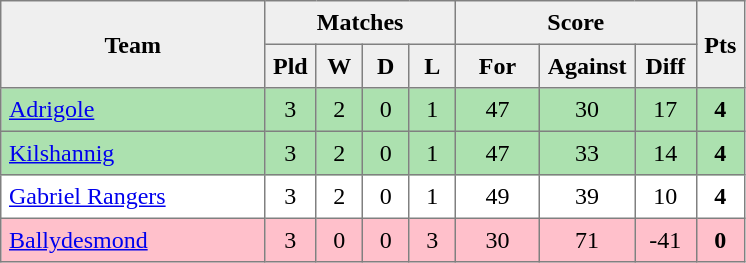<table style=border-collapse:collapse border=1 cellspacing=0 cellpadding=5>
<tr align=center bgcolor=#efefef>
<th rowspan=2 width=165>Team</th>
<th colspan=4>Matches</th>
<th colspan=3>Score</th>
<th rowspan=2width=20>Pts</th>
</tr>
<tr align=center bgcolor=#efefef>
<th width=20>Pld</th>
<th width=20>W</th>
<th width=20>D</th>
<th width=20>L</th>
<th width=45>For</th>
<th width=45>Against</th>
<th width=30>Diff</th>
</tr>
<tr align=center style="background:#ACE1AF;">
<td style="text-align:left;"><a href='#'>Adrigole</a></td>
<td>3</td>
<td>2</td>
<td>0</td>
<td>1</td>
<td>47</td>
<td>30</td>
<td>17</td>
<td><strong>4</strong></td>
</tr>
<tr align=center style="background:#ACE1AF;">
<td style="text-align:left;"><a href='#'>Kilshannig</a></td>
<td>3</td>
<td>2</td>
<td>0</td>
<td>1</td>
<td>47</td>
<td>33</td>
<td>14</td>
<td><strong>4</strong></td>
</tr>
<tr align=center>
<td style="text-align:left;"><a href='#'>Gabriel Rangers</a></td>
<td>3</td>
<td>2</td>
<td>0</td>
<td>1</td>
<td>49</td>
<td>39</td>
<td>10</td>
<td><strong>4</strong></td>
</tr>
<tr align=center style="background:#FFC0CB;">
<td style="text-align:left;"><a href='#'>Ballydesmond</a></td>
<td>3</td>
<td>0</td>
<td>0</td>
<td>3</td>
<td>30</td>
<td>71</td>
<td>-41</td>
<td><strong>0</strong></td>
</tr>
</table>
